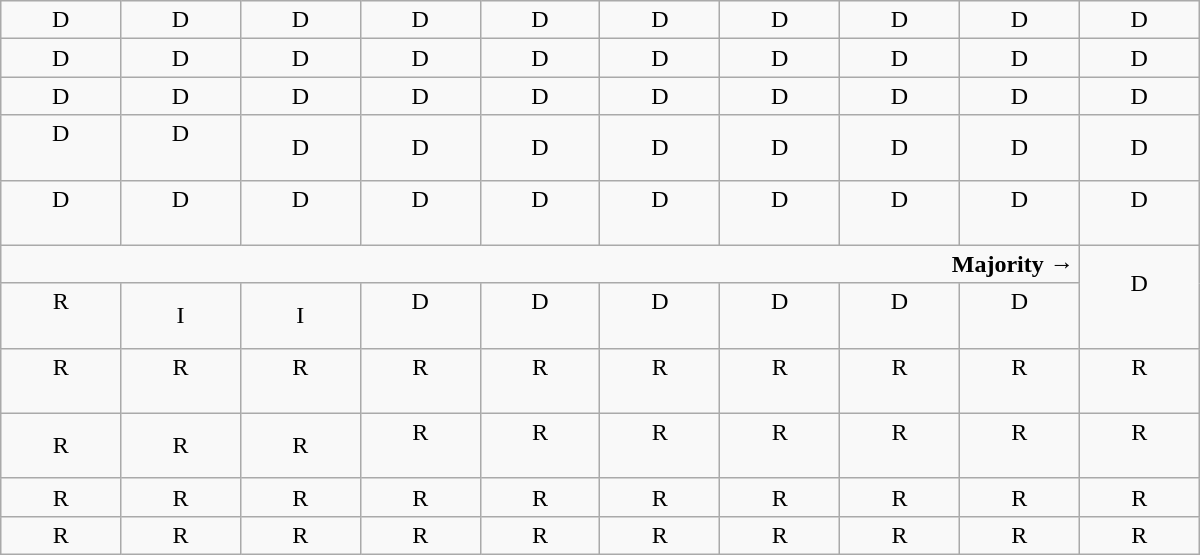<table class="wikitable" style="text-align:center; width:800px">
<tr>
<td width=50px >D</td>
<td width=50px >D</td>
<td width=50px >D</td>
<td width=50px >D</td>
<td width=50px >D</td>
<td width=50px >D</td>
<td width=50px >D</td>
<td width=50px >D</td>
<td width=50px >D</td>
<td width=50px >D</td>
</tr>
<tr>
<td>D</td>
<td>D</td>
<td>D</td>
<td>D</td>
<td>D</td>
<td>D</td>
<td>D</td>
<td>D</td>
<td>D</td>
<td>D</td>
</tr>
<tr>
<td>D</td>
<td>D</td>
<td>D</td>
<td>D</td>
<td>D</td>
<td>D</td>
<td>D</td>
<td>D</td>
<td>D</td>
<td>D</td>
</tr>
<tr>
<td>D<br><br></td>
<td>D<br><br></td>
<td>D</td>
<td>D</td>
<td>D</td>
<td>D</td>
<td>D</td>
<td>D</td>
<td>D</td>
<td>D</td>
</tr>
<tr>
<td>D<br><br></td>
<td>D<br><br></td>
<td>D<br><br></td>
<td>D<br><br></td>
<td>D<br><br></td>
<td>D<br><br></td>
<td>D<br><br></td>
<td>D<br><br></td>
<td>D<br><br></td>
<td>D<br><br></td>
</tr>
<tr>
<td colspan=9 style="text-align:right"><strong>Majority →</strong></td>
<td rowspan=2 >D<br><br></td>
</tr>
<tr>
<td>R<br><br></td>
<td>I</td>
<td>I</td>
<td>D<br><br></td>
<td>D<br><br></td>
<td>D<br><br></td>
<td>D<br><br></td>
<td>D<br><br></td>
<td>D<br><br></td>
</tr>
<tr>
<td>R<br><br></td>
<td>R<br><br></td>
<td>R<br><br></td>
<td>R<br><br></td>
<td>R<br><br></td>
<td>R<br><br></td>
<td>R<br><br></td>
<td>R<br><br></td>
<td>R<br><br></td>
<td>R<br><br></td>
</tr>
<tr>
<td>R</td>
<td>R</td>
<td>R</td>
<td>R<br><br></td>
<td>R<br><br></td>
<td>R<br><br></td>
<td>R<br><br></td>
<td>R<br><br></td>
<td>R<br><br></td>
<td>R<br><br></td>
</tr>
<tr>
<td>R</td>
<td>R</td>
<td>R</td>
<td>R</td>
<td>R</td>
<td>R</td>
<td>R</td>
<td>R</td>
<td>R</td>
<td>R</td>
</tr>
<tr>
<td>R</td>
<td>R</td>
<td>R</td>
<td>R</td>
<td>R</td>
<td>R</td>
<td>R</td>
<td>R</td>
<td>R</td>
<td>R</td>
</tr>
</table>
